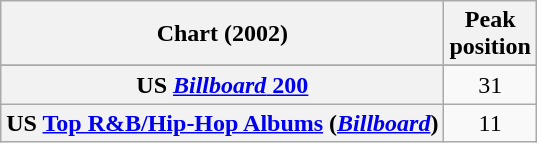<table class="wikitable plainrowheaders" style="text-align:center">
<tr>
<th scope="col">Chart (2002)</th>
<th scope="col">Peak<br> position</th>
</tr>
<tr>
</tr>
<tr>
<th scope="row">US <a href='#'><em>Billboard</em> 200</a></th>
<td>31</td>
</tr>
<tr>
<th scope="row">US <a href='#'>Top R&B/Hip-Hop Albums</a> (<em><a href='#'>Billboard</a></em>)</th>
<td>11</td>
</tr>
</table>
